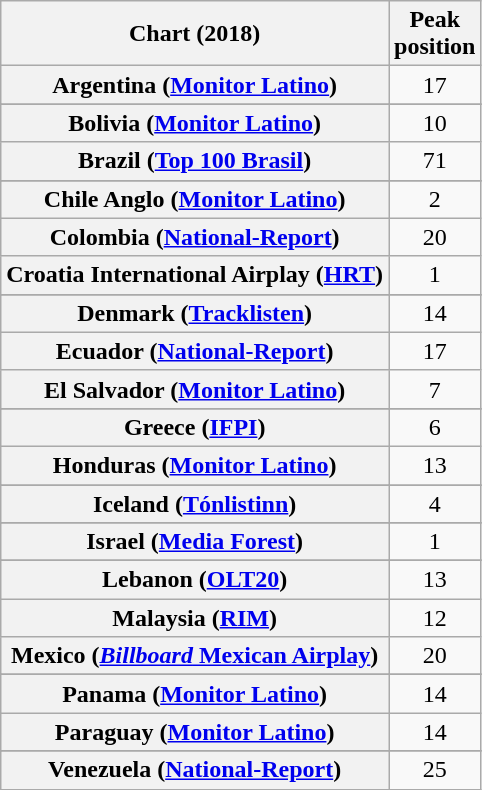<table class="wikitable sortable plainrowheaders" style="text-align:center">
<tr>
<th scope="col">Chart (2018)</th>
<th scope="col">Peak<br> position</th>
</tr>
<tr>
<th scope="row">Argentina (<a href='#'>Monitor Latino</a>)</th>
<td>17</td>
</tr>
<tr>
</tr>
<tr>
</tr>
<tr>
</tr>
<tr>
</tr>
<tr>
<th scope="row">Bolivia (<a href='#'>Monitor Latino</a>)</th>
<td>10</td>
</tr>
<tr>
<th scope="row">Brazil (<a href='#'>Top 100 Brasil</a>)</th>
<td>71</td>
</tr>
<tr>
</tr>
<tr>
</tr>
<tr>
</tr>
<tr>
</tr>
<tr>
<th scope="row">Chile Anglo (<a href='#'>Monitor Latino</a>)</th>
<td>2</td>
</tr>
<tr>
<th scope="row">Colombia (<a href='#'>National-Report</a>)</th>
<td>20</td>
</tr>
<tr>
<th scope="row">Croatia International Airplay (<a href='#'>HRT</a>)</th>
<td>1</td>
</tr>
<tr>
</tr>
<tr>
<th scope="row">Denmark (<a href='#'>Tracklisten</a>)</th>
<td>14</td>
</tr>
<tr>
<th scope="row">Ecuador (<a href='#'>National-Report</a>)</th>
<td>17</td>
</tr>
<tr>
<th scope="row">El Salvador (<a href='#'>Monitor Latino</a>)</th>
<td>7</td>
</tr>
<tr>
</tr>
<tr>
</tr>
<tr>
</tr>
<tr>
<th scope="row">Greece (<a href='#'>IFPI</a>)</th>
<td>6</td>
</tr>
<tr>
<th scope="row">Honduras (<a href='#'>Monitor Latino</a>)</th>
<td>13</td>
</tr>
<tr>
</tr>
<tr>
</tr>
<tr>
</tr>
<tr>
<th scope="row">Iceland (<a href='#'>Tónlistinn</a>)</th>
<td>4</td>
</tr>
<tr>
</tr>
<tr>
<th scope="row">Israel (<a href='#'>Media Forest</a>)</th>
<td>1</td>
</tr>
<tr>
</tr>
<tr>
</tr>
<tr>
<th scope="row">Lebanon (<a href='#'>OLT20</a>)</th>
<td>13</td>
</tr>
<tr>
<th scope="row">Malaysia (<a href='#'>RIM</a>)</th>
<td>12</td>
</tr>
<tr>
<th scope="row">Mexico (<a href='#'><em>Billboard</em> Mexican Airplay</a>)</th>
<td>20</td>
</tr>
<tr>
</tr>
<tr>
</tr>
<tr>
</tr>
<tr>
</tr>
<tr>
<th scope="row">Panama (<a href='#'>Monitor Latino</a>)</th>
<td>14</td>
</tr>
<tr>
<th scope="row">Paraguay (<a href='#'>Monitor Latino</a>)</th>
<td>14</td>
</tr>
<tr>
</tr>
<tr>
</tr>
<tr>
</tr>
<tr>
</tr>
<tr>
</tr>
<tr>
</tr>
<tr>
</tr>
<tr>
</tr>
<tr>
</tr>
<tr>
</tr>
<tr>
</tr>
<tr>
</tr>
<tr>
</tr>
<tr>
</tr>
<tr>
</tr>
<tr>
</tr>
<tr>
<th scope="row">Venezuela (<a href='#'>National-Report</a>)</th>
<td>25</td>
</tr>
</table>
